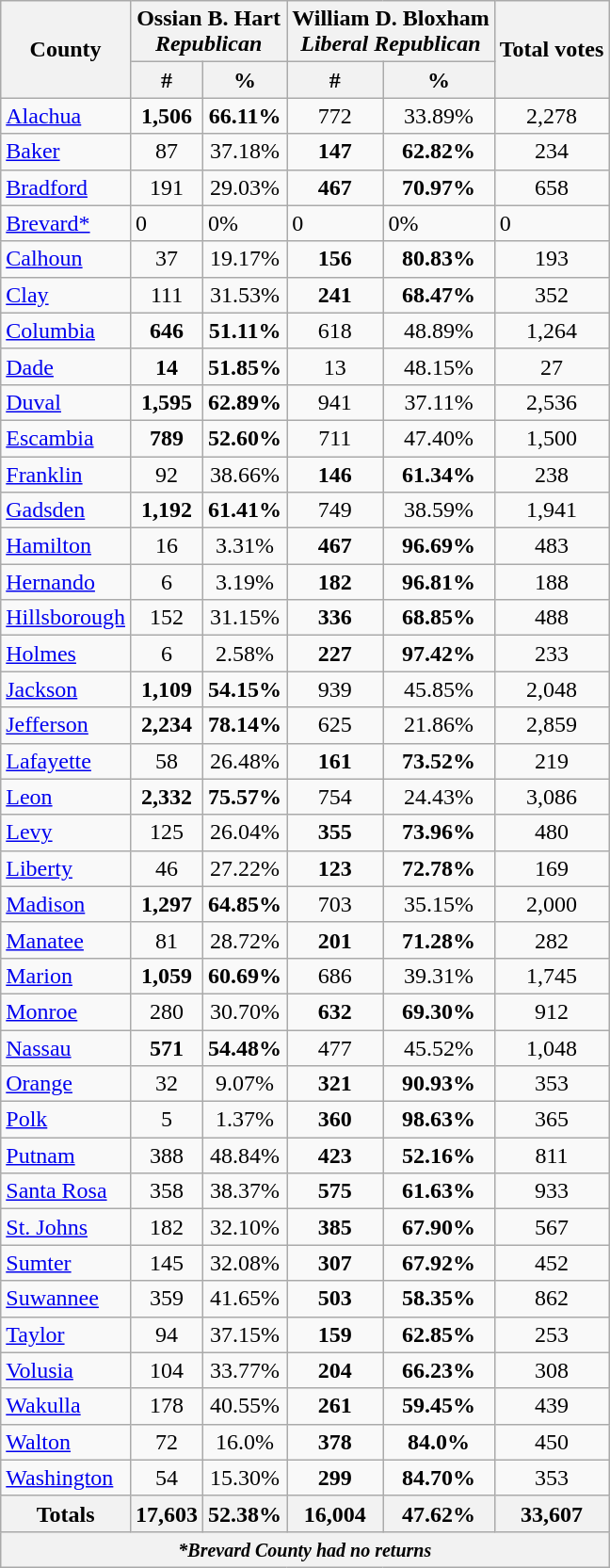<table class="wikitable sortable">
<tr>
<th rowspan="2">County</th>
<th colspan="2" style="text-align: center;" >Ossian B. Hart <br> <em>Republican</em></th>
<th colspan="2" style="text-align: center;" >William D. Bloxham <br><em>Liberal Republican</em></th>
<th rowspan="2">Total votes</th>
</tr>
<tr>
<th colspan="1" style="text-align: center;" >#</th>
<th colspan="1" style="text-align: center;" >%</th>
<th colspan="1" style="text-align: center;" >#</th>
<th colspan="1" style="text-align: center;" >%</th>
</tr>
<tr>
<td><a href='#'>Alachua</a></td>
<td align="center"><strong>1,506</strong></td>
<td align="center"><strong>66.11%</strong></td>
<td align="center">772</td>
<td align="center">33.89%</td>
<td align="center">2,278</td>
</tr>
<tr>
<td><a href='#'>Baker</a></td>
<td align="center">87</td>
<td align="center">37.18%</td>
<td align="center"><strong>147</strong></td>
<td align="center"><strong>62.82%</strong></td>
<td align="center">234</td>
</tr>
<tr>
<td><a href='#'>Bradford</a></td>
<td align="center">191</td>
<td align="center">29.03%</td>
<td align="center"><strong>467</strong></td>
<td align="center"><strong>70.97%</strong></td>
<td align="center">658</td>
</tr>
<tr>
<td><a href='#'>Brevard*</a></td>
<td>0</td>
<td>0%</td>
<td>0</td>
<td>0%</td>
<td>0</td>
</tr>
<tr>
<td><a href='#'>Calhoun</a></td>
<td align="center">37</td>
<td align="center">19.17%</td>
<td align="center"><strong>156</strong></td>
<td align="center"><strong>80.83%</strong></td>
<td align="center">193</td>
</tr>
<tr>
<td><a href='#'>Clay</a></td>
<td align="center">111</td>
<td align="center">31.53%</td>
<td align="center"><strong>241</strong></td>
<td align="center"><strong>68.47%</strong></td>
<td align="center">352</td>
</tr>
<tr>
<td><a href='#'>Columbia</a></td>
<td align="center"><strong>646</strong></td>
<td align="center"><strong>51.11%</strong></td>
<td align="center">618</td>
<td align="center">48.89%</td>
<td align="center">1,264</td>
</tr>
<tr>
<td><a href='#'>Dade</a></td>
<td align="center"><strong>14</strong></td>
<td align="center"><strong>51.85%</strong></td>
<td align="center">13</td>
<td align="center">48.15%</td>
<td align="center">27</td>
</tr>
<tr>
<td><a href='#'>Duval</a></td>
<td align="center"><strong>1,595</strong></td>
<td align="center"><strong>62.89%</strong></td>
<td align="center">941</td>
<td align="center">37.11%</td>
<td align="center">2,536</td>
</tr>
<tr>
<td><a href='#'>Escambia</a></td>
<td align="center"><strong>789</strong></td>
<td align="center"><strong>52.60%</strong></td>
<td align="center">711</td>
<td align="center">47.40%</td>
<td align="center">1,500</td>
</tr>
<tr>
<td><a href='#'>Franklin</a></td>
<td align="center">92</td>
<td align="center">38.66%</td>
<td align="center"><strong>146</strong></td>
<td align="center"><strong>61.34%</strong></td>
<td align="center">238</td>
</tr>
<tr>
<td><a href='#'>Gadsden</a></td>
<td align="center"><strong>1,192</strong></td>
<td align="center"><strong>61.41%</strong></td>
<td align="center">749</td>
<td align="center">38.59%</td>
<td align="center">1,941</td>
</tr>
<tr>
<td><a href='#'>Hamilton</a></td>
<td align="center">16</td>
<td align="center">3.31%</td>
<td align="center"><strong>467</strong></td>
<td align="center"><strong>96.69%</strong></td>
<td align="center">483</td>
</tr>
<tr>
<td><a href='#'>Hernando</a></td>
<td align="center">6</td>
<td align="center">3.19%</td>
<td align="center"><strong>182</strong></td>
<td align="center"><strong>96.81%</strong></td>
<td align="center">188</td>
</tr>
<tr>
<td><a href='#'>Hillsborough</a></td>
<td align="center">152</td>
<td align="center">31.15%</td>
<td align="center"><strong>336</strong></td>
<td align="center"><strong>68.85%</strong></td>
<td align="center">488</td>
</tr>
<tr>
<td><a href='#'>Holmes</a></td>
<td align="center">6</td>
<td align="center">2.58%</td>
<td align="center"><strong>227</strong></td>
<td align="center"><strong>97.42%</strong></td>
<td align="center">233</td>
</tr>
<tr>
<td><a href='#'>Jackson</a></td>
<td align="center"><strong>1,109</strong></td>
<td align="center"><strong>54.15%</strong></td>
<td align="center">939</td>
<td align="center">45.85%</td>
<td align="center">2,048</td>
</tr>
<tr>
<td><a href='#'>Jefferson</a></td>
<td align="center"><strong>2,234</strong></td>
<td align="center"><strong>78.14%</strong></td>
<td align="center">625</td>
<td align="center">21.86%</td>
<td align="center">2,859</td>
</tr>
<tr>
<td><a href='#'>Lafayette</a></td>
<td align="center">58</td>
<td align="center">26.48%</td>
<td align="center"><strong>161</strong></td>
<td align="center"><strong>73.52%</strong></td>
<td align="center">219</td>
</tr>
<tr>
<td><a href='#'>Leon</a></td>
<td align="center"><strong>2,332</strong></td>
<td align="center"><strong>75.57%</strong></td>
<td align="center">754</td>
<td align="center">24.43%</td>
<td align="center">3,086</td>
</tr>
<tr>
<td><a href='#'>Levy</a></td>
<td align="center">125</td>
<td align="center">26.04%</td>
<td align="center"><strong>355</strong></td>
<td align="center"><strong>73.96%</strong></td>
<td align="center">480</td>
</tr>
<tr>
<td><a href='#'>Liberty</a></td>
<td align="center">46</td>
<td align="center">27.22%</td>
<td align="center"><strong>123</strong></td>
<td align="center"><strong>72.78%</strong></td>
<td align="center">169</td>
</tr>
<tr>
<td><a href='#'>Madison</a></td>
<td align="center"><strong>1,297</strong></td>
<td align="center"><strong>64.85%</strong></td>
<td align="center">703</td>
<td align="center">35.15%</td>
<td align="center">2,000</td>
</tr>
<tr>
<td><a href='#'>Manatee</a></td>
<td align="center">81</td>
<td align="center">28.72%</td>
<td align="center"><strong>201</strong></td>
<td align="center"><strong>71.28%</strong></td>
<td align="center">282</td>
</tr>
<tr>
<td><a href='#'>Marion</a></td>
<td align="center"><strong>1,059</strong></td>
<td align="center"><strong>60.69%</strong></td>
<td align="center">686</td>
<td align="center">39.31%</td>
<td align="center">1,745</td>
</tr>
<tr>
<td><a href='#'>Monroe</a></td>
<td align="center">280</td>
<td align="center">30.70%</td>
<td align="center"><strong>632</strong></td>
<td align="center"><strong>69.30%</strong></td>
<td align="center">912</td>
</tr>
<tr>
<td><a href='#'>Nassau</a></td>
<td align="center"><strong>571</strong></td>
<td align="center"><strong>54.48%</strong></td>
<td align="center">477</td>
<td align="center">45.52%</td>
<td align="center">1,048</td>
</tr>
<tr>
<td><a href='#'>Orange</a></td>
<td align="center">32</td>
<td align="center">9.07%</td>
<td align="center"><strong>321</strong></td>
<td align="center"><strong>90.93%</strong></td>
<td align="center">353</td>
</tr>
<tr>
<td><a href='#'>Polk</a></td>
<td align="center">5</td>
<td align="center">1.37%</td>
<td align="center"><strong>360</strong></td>
<td align="center"><strong>98.63%</strong></td>
<td align="center">365</td>
</tr>
<tr>
<td><a href='#'>Putnam</a></td>
<td align="center">388</td>
<td align="center">48.84%</td>
<td align="center"><strong>423</strong></td>
<td align="center"><strong>52.16%</strong></td>
<td align="center">811</td>
</tr>
<tr>
<td><a href='#'>Santa Rosa</a></td>
<td align="center">358</td>
<td align="center">38.37%</td>
<td align="center"><strong>575</strong></td>
<td align="center"><strong>61.63%</strong></td>
<td align="center">933</td>
</tr>
<tr>
<td><a href='#'>St. Johns</a></td>
<td align="center">182</td>
<td align="center">32.10%</td>
<td align="center"><strong>385</strong></td>
<td align="center"><strong>67.90%</strong></td>
<td align="center">567</td>
</tr>
<tr>
<td><a href='#'>Sumter</a></td>
<td align="center">145</td>
<td align="center">32.08%</td>
<td align="center"><strong>307</strong></td>
<td align="center"><strong>67.92%</strong></td>
<td align="center">452</td>
</tr>
<tr>
<td><a href='#'>Suwannee</a></td>
<td align="center">359</td>
<td align="center">41.65%</td>
<td align="center"><strong>503</strong></td>
<td align="center"><strong>58.35%</strong></td>
<td align="center">862</td>
</tr>
<tr>
<td><a href='#'>Taylor</a></td>
<td align="center">94</td>
<td align="center">37.15%</td>
<td align="center"><strong>159</strong></td>
<td align="center"><strong>62.85%</strong></td>
<td align="center">253</td>
</tr>
<tr>
<td><a href='#'>Volusia</a></td>
<td align="center">104</td>
<td align="center">33.77%</td>
<td align="center"><strong>204</strong></td>
<td align="center"><strong>66.23%</strong></td>
<td align="center">308</td>
</tr>
<tr>
<td><a href='#'>Wakulla</a></td>
<td align="center">178</td>
<td align="center">40.55%</td>
<td align="center"><strong>261</strong></td>
<td align="center"><strong>59.45%</strong></td>
<td align="center">439</td>
</tr>
<tr>
<td><a href='#'>Walton</a></td>
<td align="center">72</td>
<td align="center">16.0%</td>
<td align="center"><strong>378</strong></td>
<td align="center"><strong>84.0%</strong></td>
<td align="center">450</td>
</tr>
<tr>
<td><a href='#'>Washington</a></td>
<td align="center">54</td>
<td align="center">15.30%</td>
<td align="center"><strong>299</strong></td>
<td align="center"><strong>84.70%</strong></td>
<td align="center">353</td>
</tr>
<tr>
<th>Totals</th>
<th><strong>17,603</strong></th>
<th><strong>52.38%</strong></th>
<th><strong>16,004</strong></th>
<th><strong>47.62%</strong></th>
<th>33,607</th>
</tr>
<tr>
<th colspan="6"><strong><em><small>*Brevard County had no returns</small></em></strong></th>
</tr>
</table>
